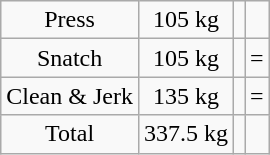<table class = "wikitable" style="text-align:center;">
<tr>
<td>Press</td>
<td>105 kg</td>
<td align=left></td>
<td></td>
</tr>
<tr>
<td>Snatch</td>
<td>105 kg</td>
<td align=left><br></td>
<td>=</td>
</tr>
<tr>
<td>Clean & Jerk</td>
<td>135 kg</td>
<td align=left></td>
<td>=</td>
</tr>
<tr>
<td>Total</td>
<td>337.5 kg</td>
<td align=left></td>
<td></td>
</tr>
</table>
